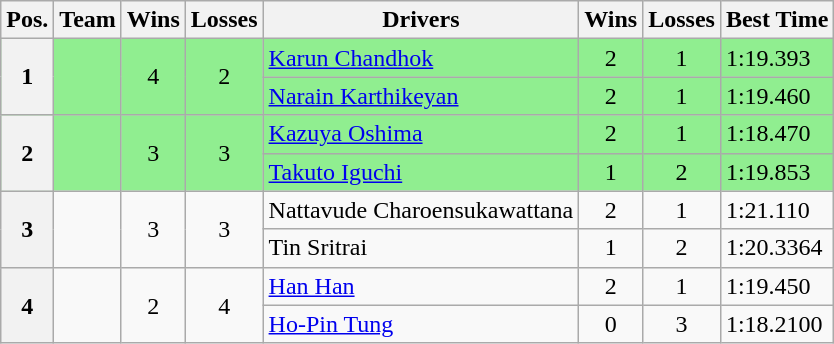<table class="wikitable">
<tr>
<th>Pos.</th>
<th>Team</th>
<th>Wins</th>
<th>Losses</th>
<th>Drivers</th>
<th>Wins</th>
<th>Losses</th>
<th>Best Time</th>
</tr>
<tr style="background:lightgreen;">
<th rowspan=2>1</th>
<td rowspan=2><strong></strong></td>
<td rowspan="2" style="text-align:center;">4</td>
<td rowspan="2" style="text-align:center;">2</td>
<td> <a href='#'>Karun Chandhok</a></td>
<td align=center>2</td>
<td align=center>1</td>
<td>1:19.393</td>
</tr>
<tr style="background:lightgreen;">
<td> <a href='#'>Narain Karthikeyan</a></td>
<td align=center>2</td>
<td align=center>1</td>
<td>1:19.460</td>
</tr>
<tr style="background:lightgreen;">
<th rowspan=2>2</th>
<td rowspan=2><strong></strong></td>
<td rowspan="2" style="text-align:center;">3</td>
<td rowspan="2" style="text-align:center;">3</td>
<td> <a href='#'>Kazuya Oshima</a></td>
<td align=center>2</td>
<td align=center>1</td>
<td>1:18.470</td>
</tr>
<tr style="background:lightgreen;">
<td> <a href='#'>Takuto Iguchi</a></td>
<td align=center>1</td>
<td align=center>2</td>
<td>1:19.853</td>
</tr>
<tr>
<th rowspan=2>3</th>
<td rowspan=2></td>
<td rowspan="2" style="text-align:center;">3</td>
<td rowspan="2" style="text-align:center;">3</td>
<td> Nattavude Charoensukawattana</td>
<td align=center>2</td>
<td align=center>1</td>
<td>1:21.110</td>
</tr>
<tr>
<td> Tin Sritrai</td>
<td align=center>1</td>
<td align=center>2</td>
<td>1:20.3364</td>
</tr>
<tr>
<th rowspan=2>4</th>
<td rowspan=2></td>
<td rowspan="2" style="text-align:center;">2</td>
<td rowspan="2" style="text-align:center;">4</td>
<td> <a href='#'>Han Han</a></td>
<td align=center>2</td>
<td align=center>1</td>
<td>1:19.450</td>
</tr>
<tr>
<td> <a href='#'>Ho-Pin Tung</a></td>
<td align=center>0</td>
<td align=center>3</td>
<td>1:18.2100</td>
</tr>
</table>
